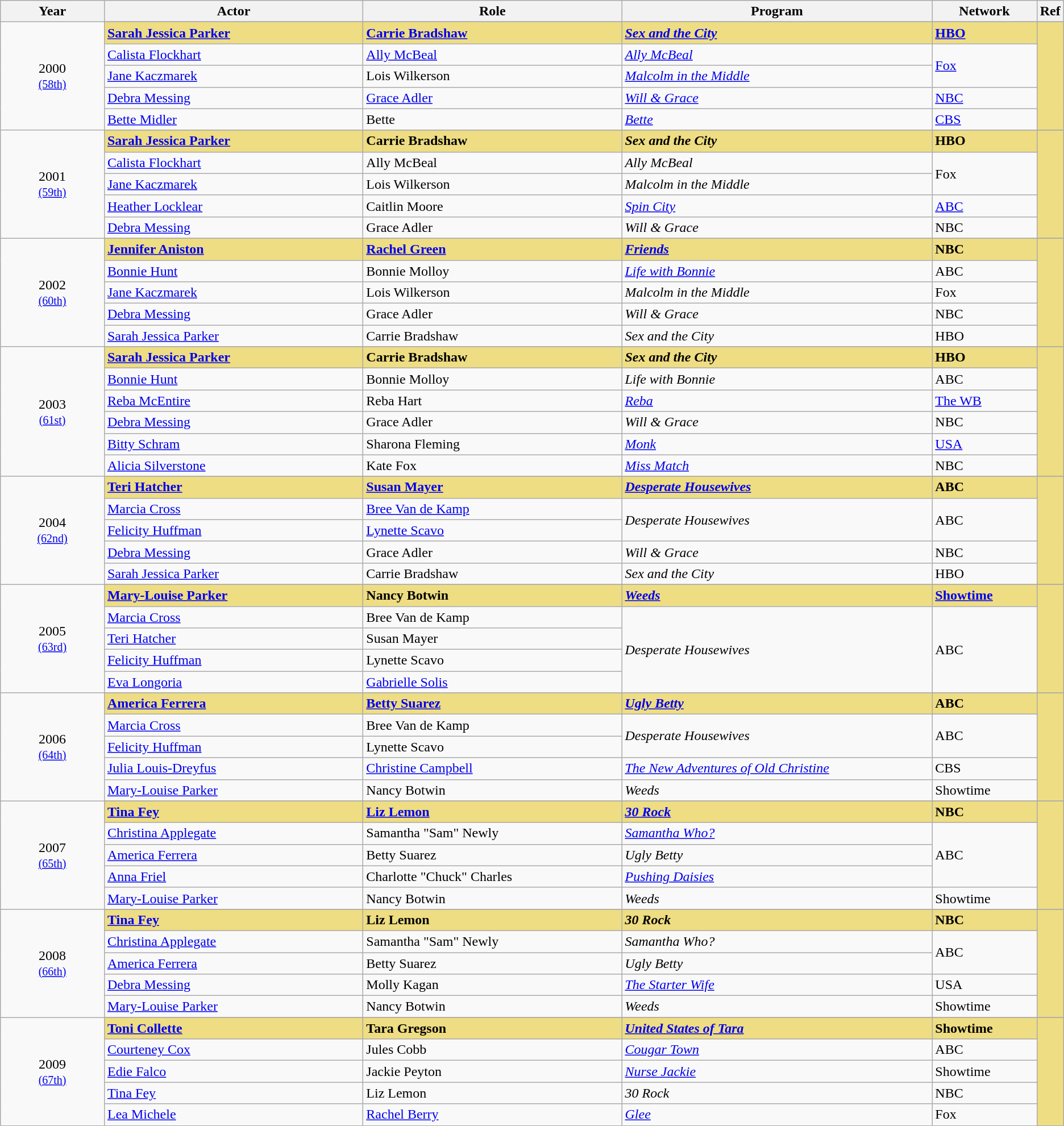<table class="wikitable">
<tr>
<th style="width:10%;">Year</th>
<th style="width:25%;">Actor</th>
<th style="width:25%;">Role</th>
<th style="width:30%;">Program</th>
<th style="width:10%;">Network</th>
<th style="width:5%;">Ref</th>
</tr>
<tr>
<td rowspan="6" style="text-align:center;">2000 <br><small><a href='#'>(58th)</a></small></td>
</tr>
<tr style="background:#EEDD82;">
<td><strong><a href='#'>Sarah Jessica Parker</a> </strong></td>
<td><strong><a href='#'>Carrie Bradshaw</a></strong></td>
<td><strong><em><a href='#'>Sex and the City</a></em></strong></td>
<td><strong><a href='#'>HBO</a></strong></td>
<td rowspan="5"></td>
</tr>
<tr>
<td><a href='#'>Calista Flockhart</a></td>
<td><a href='#'>Ally McBeal</a></td>
<td><em><a href='#'>Ally McBeal</a></em></td>
<td rowspan="2"><a href='#'>Fox</a></td>
</tr>
<tr>
<td><a href='#'>Jane Kaczmarek</a></td>
<td>Lois Wilkerson</td>
<td><em><a href='#'>Malcolm in the Middle</a></em></td>
</tr>
<tr>
<td><a href='#'>Debra Messing</a></td>
<td><a href='#'>Grace Adler</a></td>
<td><em><a href='#'>Will & Grace</a></em></td>
<td><a href='#'>NBC</a></td>
</tr>
<tr>
<td><a href='#'>Bette Midler</a></td>
<td>Bette</td>
<td><em><a href='#'>Bette</a></em></td>
<td><a href='#'>CBS</a></td>
</tr>
<tr>
<td rowspan="6" style="text-align:center;">2001 <br><small><a href='#'>(59th)</a></small></td>
</tr>
<tr style="background:#EEDD82;">
<td><strong><a href='#'>Sarah Jessica Parker</a> </strong></td>
<td><strong>Carrie Bradshaw</strong></td>
<td><strong><em>Sex and the City</em></strong></td>
<td><strong>HBO</strong></td>
<td rowspan="5"></td>
</tr>
<tr>
<td><a href='#'>Calista Flockhart</a></td>
<td>Ally McBeal</td>
<td><em>Ally McBeal</em></td>
<td rowspan="2">Fox</td>
</tr>
<tr>
<td><a href='#'>Jane Kaczmarek</a></td>
<td>Lois Wilkerson</td>
<td><em>Malcolm in the Middle</em></td>
</tr>
<tr>
<td><a href='#'>Heather Locklear</a></td>
<td>Caitlin Moore</td>
<td><em><a href='#'>Spin City</a></em></td>
<td><a href='#'>ABC</a></td>
</tr>
<tr>
<td><a href='#'>Debra Messing</a></td>
<td>Grace Adler</td>
<td><em>Will & Grace</em></td>
<td>NBC</td>
</tr>
<tr>
<td rowspan="6" style="text-align:center;">2002 <br><small><a href='#'>(60th)</a></small></td>
</tr>
<tr style="background:#EEDD82;">
<td><strong><a href='#'>Jennifer Aniston</a> </strong></td>
<td><strong><a href='#'>Rachel Green</a></strong></td>
<td><strong><em><a href='#'>Friends</a></em></strong></td>
<td><strong>NBC</strong></td>
<td rowspan="5"></td>
</tr>
<tr>
<td><a href='#'>Bonnie Hunt</a></td>
<td>Bonnie Molloy</td>
<td><em><a href='#'>Life with Bonnie</a></em></td>
<td>ABC</td>
</tr>
<tr>
<td><a href='#'>Jane Kaczmarek</a></td>
<td>Lois Wilkerson</td>
<td><em>Malcolm in the Middle</em></td>
<td>Fox</td>
</tr>
<tr>
<td><a href='#'>Debra Messing</a></td>
<td>Grace Adler</td>
<td><em>Will & Grace</em></td>
<td>NBC</td>
</tr>
<tr>
<td><a href='#'>Sarah Jessica Parker</a></td>
<td>Carrie Bradshaw</td>
<td><em>Sex and the City</em></td>
<td>HBO</td>
</tr>
<tr>
<td rowspan="7" style="text-align:center;">2003 <br><small><a href='#'>(61st)</a></small></td>
</tr>
<tr style="background:#EEDD82;">
<td><strong><a href='#'>Sarah Jessica Parker</a> </strong></td>
<td><strong>Carrie Bradshaw</strong></td>
<td><strong><em>Sex and the City</em></strong></td>
<td><strong>HBO</strong></td>
<td rowspan="6"></td>
</tr>
<tr>
<td><a href='#'>Bonnie Hunt</a></td>
<td>Bonnie Molloy</td>
<td><em>Life with Bonnie</em></td>
<td>ABC</td>
</tr>
<tr>
<td><a href='#'>Reba McEntire</a></td>
<td>Reba Hart</td>
<td><em><a href='#'>Reba</a></em></td>
<td><a href='#'>The WB</a></td>
</tr>
<tr>
<td><a href='#'>Debra Messing</a></td>
<td>Grace Adler</td>
<td><em>Will & Grace</em></td>
<td>NBC</td>
</tr>
<tr>
<td><a href='#'>Bitty Schram</a></td>
<td>Sharona Fleming</td>
<td><em><a href='#'>Monk</a></em></td>
<td><a href='#'>USA</a></td>
</tr>
<tr>
<td><a href='#'>Alicia Silverstone</a></td>
<td>Kate Fox</td>
<td><em><a href='#'>Miss Match</a></em></td>
<td>NBC</td>
</tr>
<tr>
<td rowspan="6" style="text-align:center;">2004 <br><small><a href='#'>(62nd)</a></small></td>
</tr>
<tr style="background:#EEDD82;">
<td><strong><a href='#'>Teri Hatcher</a> </strong></td>
<td><strong><a href='#'>Susan Mayer</a></strong></td>
<td><strong><em><a href='#'>Desperate Housewives</a></em></strong></td>
<td><strong>ABC</strong></td>
<td rowspan="5"></td>
</tr>
<tr>
<td><a href='#'>Marcia Cross</a></td>
<td><a href='#'>Bree Van de Kamp</a></td>
<td rowspan="2"><em>Desperate Housewives</em></td>
<td rowspan="2">ABC</td>
</tr>
<tr>
<td><a href='#'>Felicity Huffman</a></td>
<td><a href='#'>Lynette Scavo</a></td>
</tr>
<tr>
<td><a href='#'>Debra Messing</a></td>
<td>Grace Adler</td>
<td><em>Will & Grace</em></td>
<td>NBC</td>
</tr>
<tr>
<td><a href='#'>Sarah Jessica Parker</a></td>
<td>Carrie Bradshaw</td>
<td><em>Sex and the City</em></td>
<td>HBO</td>
</tr>
<tr>
<td rowspan="6" style="text-align:center;">2005 <br><small><a href='#'>(63rd)</a></small></td>
</tr>
<tr style="background:#EEDD82;">
<td><strong><a href='#'>Mary-Louise Parker</a> </strong></td>
<td><strong>Nancy Botwin</strong></td>
<td><strong><em><a href='#'>Weeds</a></em></strong></td>
<td><strong><a href='#'>Showtime</a></strong></td>
<td rowspan="5"></td>
</tr>
<tr>
<td><a href='#'>Marcia Cross</a></td>
<td>Bree Van de Kamp</td>
<td rowspan="4"><em>Desperate Housewives</em></td>
<td rowspan="4">ABC</td>
</tr>
<tr>
<td><a href='#'>Teri Hatcher</a></td>
<td>Susan Mayer</td>
</tr>
<tr>
<td><a href='#'>Felicity Huffman</a></td>
<td>Lynette Scavo</td>
</tr>
<tr>
<td><a href='#'>Eva Longoria</a></td>
<td><a href='#'>Gabrielle Solis</a></td>
</tr>
<tr>
<td rowspan="6" style="text-align:center;">2006 <br><small><a href='#'>(64th)</a></small></td>
</tr>
<tr style="background:#EEDD82;">
<td><strong><a href='#'>America Ferrera</a> </strong></td>
<td><strong><a href='#'>Betty Suarez</a></strong></td>
<td><strong><em><a href='#'>Ugly Betty</a></em></strong></td>
<td><strong>ABC</strong></td>
<td rowspan="5"></td>
</tr>
<tr>
<td><a href='#'>Marcia Cross</a></td>
<td>Bree Van de Kamp</td>
<td rowspan="2"><em>Desperate Housewives</em></td>
<td rowspan="2">ABC</td>
</tr>
<tr>
<td><a href='#'>Felicity Huffman</a></td>
<td>Lynette Scavo</td>
</tr>
<tr>
<td><a href='#'>Julia Louis-Dreyfus</a></td>
<td><a href='#'>Christine Campbell</a></td>
<td><em><a href='#'>The New Adventures of Old Christine</a></em></td>
<td>CBS</td>
</tr>
<tr>
<td><a href='#'>Mary-Louise Parker</a></td>
<td>Nancy Botwin</td>
<td><em>Weeds</em></td>
<td>Showtime</td>
</tr>
<tr>
<td rowspan="6" style="text-align:center;">2007 <br><small><a href='#'>(65th)</a></small></td>
</tr>
<tr style="background:#EEDD82;">
<td><strong><a href='#'>Tina Fey</a> </strong></td>
<td><strong><a href='#'>Liz Lemon</a></strong></td>
<td><strong><em><a href='#'>30 Rock</a></em></strong></td>
<td><strong>NBC</strong></td>
<td rowspan="5"></td>
</tr>
<tr>
<td><a href='#'>Christina Applegate</a></td>
<td>Samantha "Sam" Newly</td>
<td><em><a href='#'>Samantha Who?</a></em></td>
<td rowspan="3">ABC</td>
</tr>
<tr>
<td><a href='#'>America Ferrera</a></td>
<td>Betty Suarez</td>
<td><em>Ugly Betty</em></td>
</tr>
<tr>
<td><a href='#'>Anna Friel</a></td>
<td>Charlotte "Chuck" Charles</td>
<td><em><a href='#'>Pushing Daisies</a></em></td>
</tr>
<tr>
<td><a href='#'>Mary-Louise Parker</a></td>
<td>Nancy Botwin</td>
<td><em>Weeds</em></td>
<td>Showtime</td>
</tr>
<tr>
<td rowspan="6" style="text-align:center;">2008 <br><small><a href='#'>(66th)</a></small></td>
</tr>
<tr style="background:#EEDD82;">
<td><strong><a href='#'>Tina Fey</a> </strong></td>
<td><strong>Liz Lemon</strong></td>
<td><strong><em>30 Rock</em></strong></td>
<td><strong>NBC</strong></td>
<td rowspan="5"></td>
</tr>
<tr>
<td><a href='#'>Christina Applegate</a></td>
<td>Samantha "Sam" Newly</td>
<td><em>Samantha Who?</em></td>
<td rowspan="2">ABC</td>
</tr>
<tr>
<td><a href='#'>America Ferrera</a></td>
<td>Betty Suarez</td>
<td><em>Ugly Betty</em></td>
</tr>
<tr>
<td><a href='#'>Debra Messing</a></td>
<td>Molly Kagan</td>
<td><em><a href='#'>The Starter Wife</a></em></td>
<td>USA</td>
</tr>
<tr>
<td><a href='#'>Mary-Louise Parker</a></td>
<td>Nancy Botwin</td>
<td><em>Weeds</em></td>
<td>Showtime</td>
</tr>
<tr>
<td rowspan="6" style="text-align:center;">2009 <br><small><a href='#'>(67th)</a></small></td>
</tr>
<tr style="background:#EEDD82;">
<td><strong><a href='#'>Toni Collette</a> </strong></td>
<td><strong>Tara Gregson</strong></td>
<td><strong><em><a href='#'>United States of Tara</a></em></strong></td>
<td><strong>Showtime</strong></td>
<td rowspan="5"></td>
</tr>
<tr>
<td><a href='#'>Courteney Cox</a></td>
<td>Jules Cobb</td>
<td><em><a href='#'>Cougar Town</a></em></td>
<td>ABC</td>
</tr>
<tr>
<td><a href='#'>Edie Falco</a></td>
<td>Jackie Peyton</td>
<td><em><a href='#'>Nurse Jackie</a></em></td>
<td>Showtime</td>
</tr>
<tr>
<td><a href='#'>Tina Fey</a></td>
<td>Liz Lemon</td>
<td><em>30 Rock</em></td>
<td>NBC</td>
</tr>
<tr>
<td><a href='#'>Lea Michele</a></td>
<td><a href='#'>Rachel Berry</a></td>
<td><em><a href='#'>Glee</a></em></td>
<td>Fox</td>
</tr>
</table>
